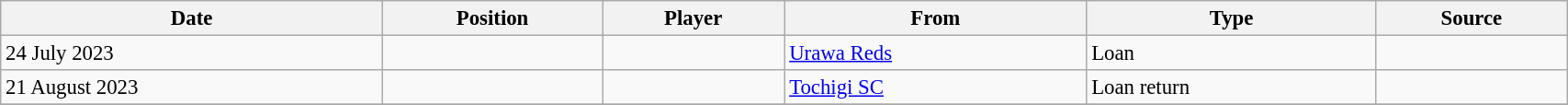<table class="wikitable sortable" style="width:90%; text-align:center; font-size:95%; text-align:left;">
<tr>
<th>Date</th>
<th>Position</th>
<th>Player</th>
<th>From</th>
<th>Type</th>
<th>Source</th>
</tr>
<tr>
<td>24 July 2023</td>
<td></td>
<td></td>
<td> <a href='#'>Urawa Reds</a></td>
<td>Loan</td>
<td></td>
</tr>
<tr>
<td>21 August 2023</td>
<td></td>
<td></td>
<td> <a href='#'>Tochigi SC</a></td>
<td>Loan return</td>
<td></td>
</tr>
<tr>
</tr>
</table>
